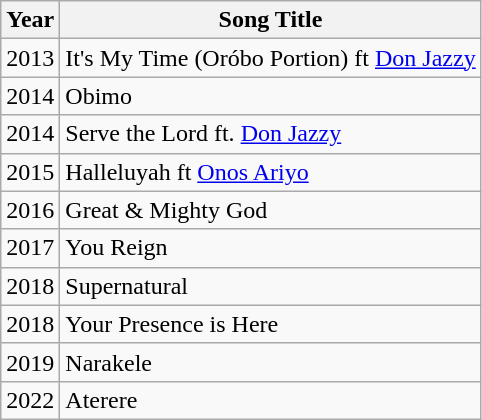<table class="wikitable">
<tr>
<th>Year</th>
<th>Song Title</th>
</tr>
<tr>
<td>2013</td>
<td>It's My Time (Oróbo Portion) ft <a href='#'>Don Jazzy</a></td>
</tr>
<tr>
<td>2014</td>
<td>Obimo</td>
</tr>
<tr>
<td>2014</td>
<td>Serve the Lord ft. <a href='#'>Don Jazzy</a></td>
</tr>
<tr>
<td>2015</td>
<td>Halleluyah ft <a href='#'>Onos Ariyo</a></td>
</tr>
<tr>
<td>2016</td>
<td>Great & Mighty God</td>
</tr>
<tr>
<td>2017</td>
<td>You Reign</td>
</tr>
<tr>
<td>2018</td>
<td>Supernatural</td>
</tr>
<tr>
<td>2018</td>
<td>Your Presence is Here</td>
</tr>
<tr>
<td>2019</td>
<td>Narakele</td>
</tr>
<tr>
<td>2022</td>
<td>Aterere</td>
</tr>
</table>
